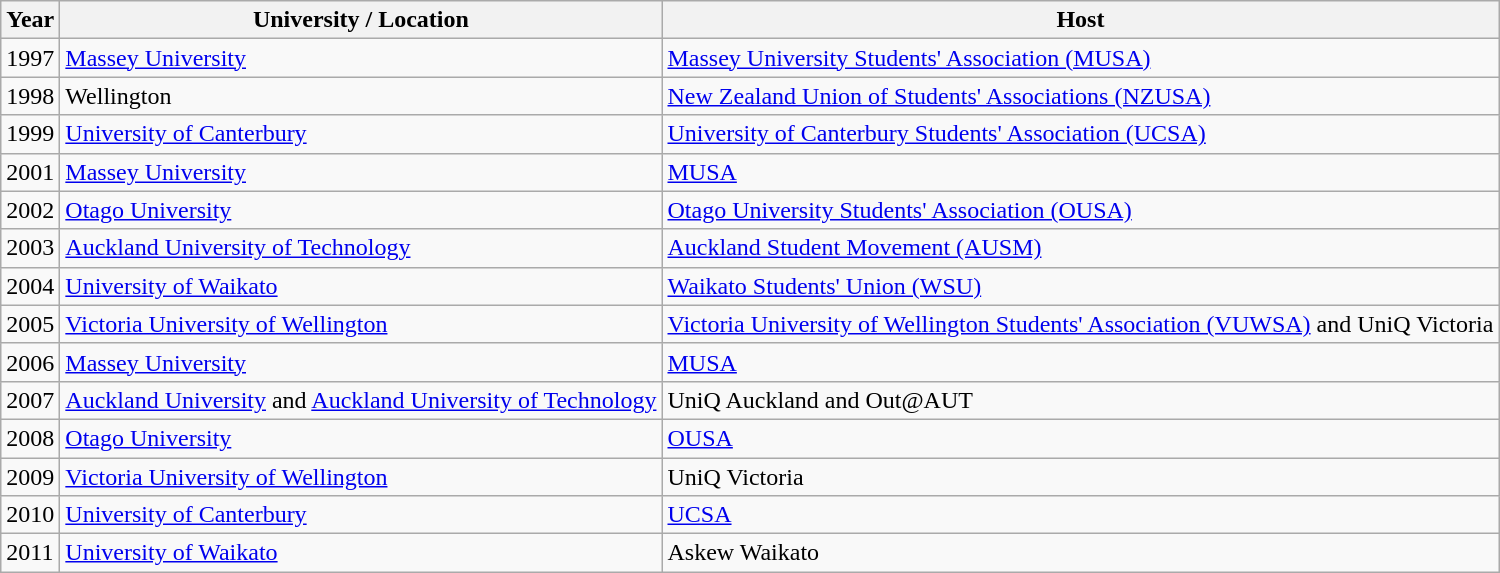<table class="wikitable sortable">
<tr>
<th>Year</th>
<th>University / Location</th>
<th>Host</th>
</tr>
<tr>
<td>1997</td>
<td><a href='#'>Massey University</a></td>
<td><a href='#'>Massey University Students' Association (MUSA)</a></td>
</tr>
<tr>
<td>1998</td>
<td>Wellington</td>
<td><a href='#'>New Zealand Union of Students' Associations (NZUSA)</a></td>
</tr>
<tr>
<td>1999</td>
<td><a href='#'>University of Canterbury</a></td>
<td><a href='#'>University of Canterbury Students' Association (UCSA)</a></td>
</tr>
<tr>
<td>2001</td>
<td><a href='#'>Massey University</a></td>
<td><a href='#'>MUSA</a></td>
</tr>
<tr>
<td>2002</td>
<td><a href='#'>Otago University</a></td>
<td><a href='#'>Otago University Students' Association (OUSA)</a></td>
</tr>
<tr>
<td>2003</td>
<td><a href='#'>Auckland University of Technology</a></td>
<td><a href='#'>Auckland Student Movement (AUSM)</a></td>
</tr>
<tr>
<td>2004</td>
<td><a href='#'>University of Waikato</a></td>
<td><a href='#'>Waikato Students' Union (WSU)</a></td>
</tr>
<tr>
<td>2005</td>
<td><a href='#'>Victoria University of Wellington</a></td>
<td><a href='#'>Victoria University of Wellington Students' Association (VUWSA)</a> and UniQ Victoria</td>
</tr>
<tr>
<td>2006</td>
<td><a href='#'>Massey University</a></td>
<td><a href='#'>MUSA</a></td>
</tr>
<tr>
<td>2007</td>
<td><a href='#'>Auckland University</a> and <a href='#'>Auckland University of Technology</a></td>
<td>UniQ Auckland and Out@AUT</td>
</tr>
<tr>
<td>2008</td>
<td><a href='#'>Otago University</a></td>
<td><a href='#'>OUSA</a></td>
</tr>
<tr>
<td>2009</td>
<td><a href='#'>Victoria University of Wellington</a></td>
<td>UniQ Victoria</td>
</tr>
<tr>
<td>2010</td>
<td><a href='#'>University of Canterbury</a></td>
<td><a href='#'>UCSA</a></td>
</tr>
<tr>
<td>2011</td>
<td><a href='#'>University of Waikato</a></td>
<td>Askew Waikato</td>
</tr>
</table>
